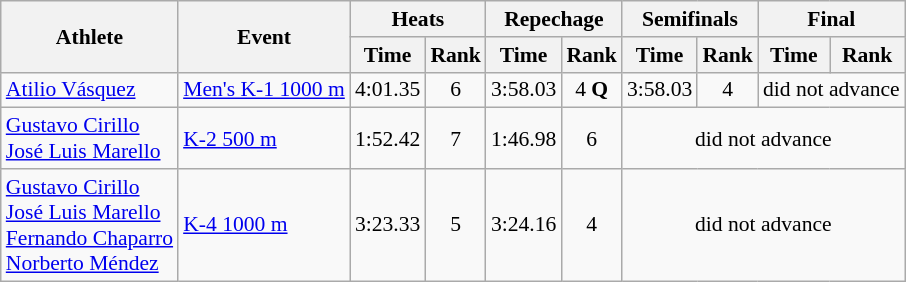<table class=wikitable style="font-size:90%">
<tr>
<th rowspan="2">Athlete</th>
<th rowspan="2">Event</th>
<th colspan="2">Heats</th>
<th colspan="2">Repechage</th>
<th colspan="2">Semifinals</th>
<th colspan="2">Final</th>
</tr>
<tr>
<th>Time</th>
<th>Rank</th>
<th>Time</th>
<th>Rank</th>
<th>Time</th>
<th>Rank</th>
<th>Time</th>
<th>Rank</th>
</tr>
<tr>
<td><a href='#'>Atilio Vásquez</a></td>
<td><a href='#'>Men's K-1 1000 m</a></td>
<td align="center">4:01.35</td>
<td align="center">6</td>
<td align="center">3:58.03</td>
<td align="center">4 <strong>Q</strong></td>
<td align="center">3:58.03</td>
<td align="center">4</td>
<td colspan="4" align="center">did not advance</td>
</tr>
<tr>
<td><a href='#'>Gustavo Cirillo</a><br><a href='#'>José Luis Marello</a></td>
<td><a href='#'>K-2 500 m</a></td>
<td align="center">1:52.42</td>
<td align="center">7</td>
<td align="center">1:46.98</td>
<td align="center">6</td>
<td colspan="4" align="center">did not advance</td>
</tr>
<tr>
<td><a href='#'>Gustavo Cirillo</a><br><a href='#'>José Luis Marello</a><br><a href='#'>Fernando Chaparro</a><br><a href='#'>Norberto Méndez</a></td>
<td><a href='#'>K-4 1000 m</a></td>
<td align="center">3:23.33</td>
<td align="center">5</td>
<td align="center">3:24.16</td>
<td align="center">4</td>
<td colspan="4" align="center">did not advance</td>
</tr>
</table>
